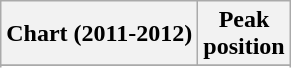<table class="wikitable sortable">
<tr>
<th scope="col">Chart (2011-2012)</th>
<th scope="col">Peak<br>position</th>
</tr>
<tr>
</tr>
<tr>
</tr>
<tr>
</tr>
<tr>
</tr>
<tr>
</tr>
<tr>
</tr>
<tr>
</tr>
<tr>
</tr>
</table>
